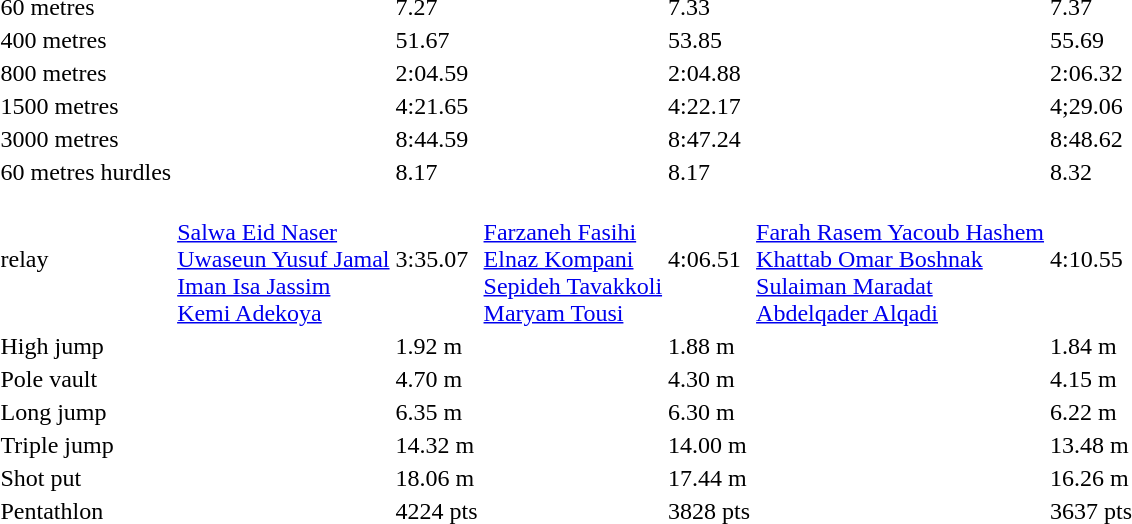<table>
<tr>
<td>60 metres</td>
<td></td>
<td>7.27 </td>
<td></td>
<td>7.33</td>
<td></td>
<td>7.37</td>
</tr>
<tr>
<td>400 metres</td>
<td></td>
<td>51.67  </td>
<td></td>
<td>53.85</td>
<td></td>
<td>55.69</td>
</tr>
<tr>
<td>800 metres</td>
<td></td>
<td>2:04.59</td>
<td></td>
<td>2:04.88</td>
<td></td>
<td>2:06.32</td>
</tr>
<tr>
<td>1500 metres</td>
<td></td>
<td>4:21.65</td>
<td></td>
<td>4:22.17</td>
<td></td>
<td>4;29.06</td>
</tr>
<tr>
<td>3000 metres</td>
<td></td>
<td>8:44.59</td>
<td></td>
<td>8:47.24</td>
<td></td>
<td>8:48.62</td>
</tr>
<tr>
<td>60 metres hurdles</td>
<td></td>
<td>8.17</td>
<td></td>
<td>8.17</td>
<td></td>
<td>8.32</td>
</tr>
<tr>
<td> relay</td>
<td><br><a href='#'>Salwa Eid Naser</a><br><a href='#'>Uwaseun Yusuf Jamal</a><br><a href='#'>Iman Isa Jassim</a><br><a href='#'>Kemi Adekoya</a></td>
<td>3:35.07 </td>
<td><br><a href='#'>Farzaneh Fasihi</a><br><a href='#'>Elnaz Kompani</a><br><a href='#'>Sepideh Tavakkoli</a><br><a href='#'>Maryam Tousi</a></td>
<td>4:06.51</td>
<td><br><a href='#'>Farah Rasem Yacoub Hashem</a><br><a href='#'>Khattab Omar Boshnak</a><br><a href='#'>Sulaiman Maradat</a><br><a href='#'>Abdelqader Alqadi</a></td>
<td>4:10.55</td>
</tr>
<tr>
<td>High jump</td>
<td></td>
<td>1.92 m</td>
<td></td>
<td>1.88 m</td>
<td></td>
<td>1.84 m</td>
</tr>
<tr>
<td>Pole vault</td>
<td></td>
<td>4.70 m  </td>
<td></td>
<td>4.30 m</td>
<td></td>
<td>4.15 m</td>
</tr>
<tr>
<td>Long jump</td>
<td></td>
<td>6.35 m</td>
<td></td>
<td>6.30 m</td>
<td></td>
<td>6.22 m</td>
</tr>
<tr>
<td>Triple jump</td>
<td></td>
<td>14.32 m </td>
<td></td>
<td>14.00 m </td>
<td></td>
<td>13.48 m</td>
</tr>
<tr>
<td>Shot put</td>
<td></td>
<td>18.06 m</td>
<td></td>
<td>17.44 m</td>
<td></td>
<td>16.26 m</td>
</tr>
<tr>
<td>Pentathlon</td>
<td></td>
<td>4224 pts</td>
<td></td>
<td>3828 pts</td>
<td></td>
<td>3637 pts</td>
</tr>
</table>
